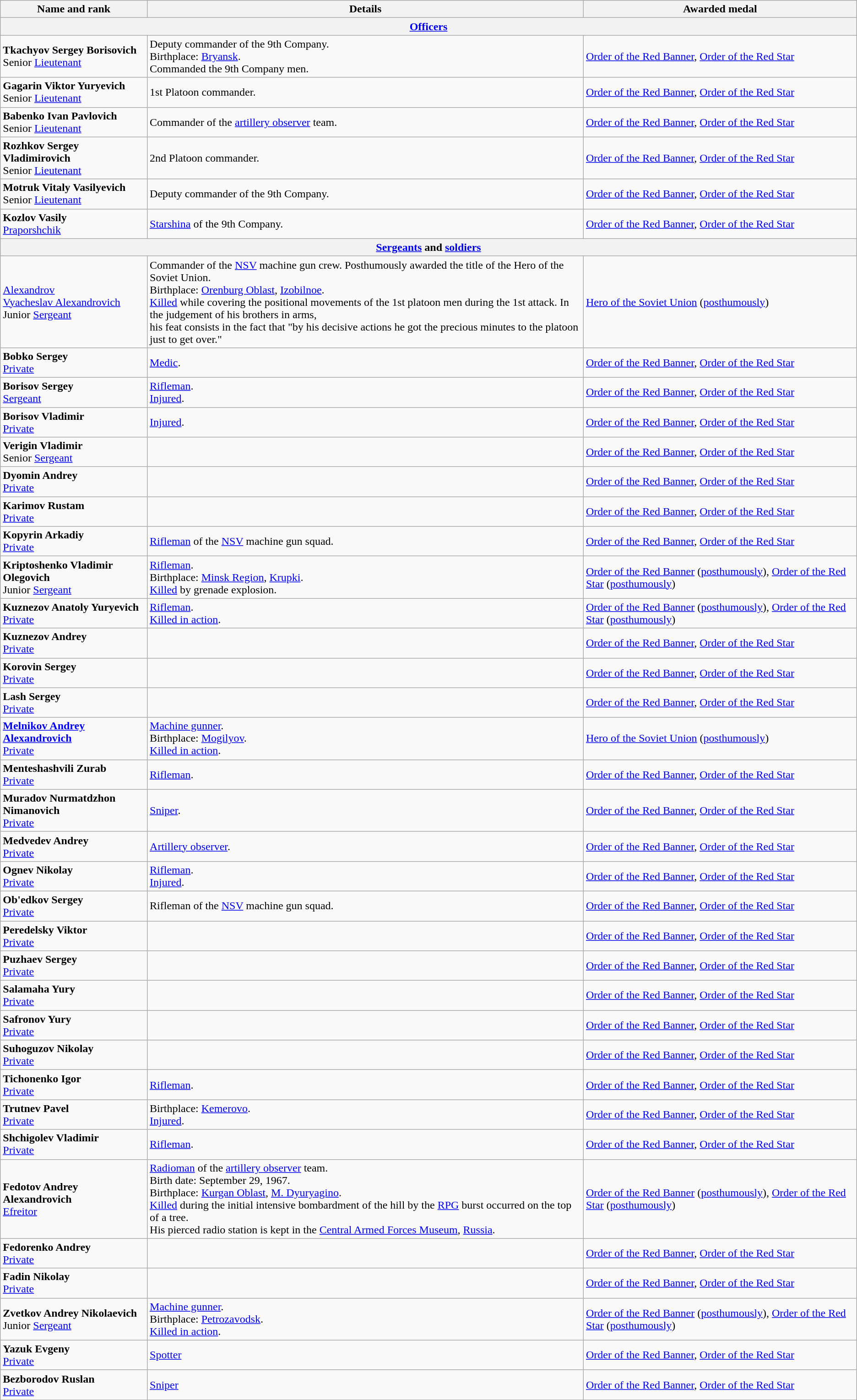<table class="wikitable nowraplinks" style="border:solid 1px #FFF !important">
<tr>
<th>Name and rank</th>
<th>Details</th>
<th>Awarded medal</th>
</tr>
<tr>
<th colspan=3><a href='#'>Officers</a></th>
</tr>
<tr>
<td><strong>Tkachyov Sergey Borisovich</strong><br>Senior <a href='#'>Lieutenant</a></td>
<td>Deputy commander of the 9th Company.<br>Birthplace: <a href='#'>Bryansk</a>.<br>Commanded the 9th Company men.</td>
<td><a href='#'>Order of the Red Banner</a>, <a href='#'>Order of the Red Star</a></td>
</tr>
<tr>
<td><strong>Gagarin Viktor Yuryevich</strong><br>Senior <a href='#'>Lieutenant</a></td>
<td>1st Platoon commander.</td>
<td><a href='#'>Order of the Red Banner</a>, <a href='#'>Order of the Red Star</a></td>
</tr>
<tr>
<td><strong>Babenko Ivan Pavlovich</strong><br>Senior <a href='#'>Lieutenant</a></td>
<td>Commander of the <a href='#'>artillery observer</a> team.</td>
<td><a href='#'>Order of the Red Banner</a>, <a href='#'>Order of the Red Star</a></td>
</tr>
<tr>
<td><strong>Rozhkov Sergey Vladimirovich</strong><br>Senior <a href='#'>Lieutenant</a></td>
<td>2nd Platoon commander.</td>
<td><a href='#'>Order of the Red Banner</a>, <a href='#'>Order of the Red Star</a></td>
</tr>
<tr>
<td><strong>Motruk Vitaly Vasilyevich</strong><br>Senior <a href='#'>Lieutenant</a></td>
<td>Deputy commander of the 9th Company.</td>
<td><a href='#'>Order of the Red Banner</a>, <a href='#'>Order of the Red Star</a></td>
</tr>
<tr>
<td><strong>Kozlov Vasily</strong><br><a href='#'>Praporshchik</a></td>
<td><a href='#'>Starshina</a> of the 9th Company.</td>
<td><a href='#'>Order of the Red Banner</a>, <a href='#'>Order of the Red Star</a></td>
</tr>
<tr>
<th colspan=3><a href='#'>Sergeants</a> and <a href='#'>soldiers</a></th>
</tr>
<tr>
<td><span><a href='#'>Alexandrov <br>Vyacheslav Alexandrovich</a></span><br> Junior <a href='#'>Sergeant</a></td>
<td>Commander of the <a href='#'>NSV</a> machine gun crew. Posthumously awarded the title of the Hero of the Soviet Union.<br>Birthplace: <a href='#'>Orenburg Oblast</a>, <a href='#'>Izobilnoe</a>.<br><a href='#'>Killed</a> while covering the positional movements of the 1st platoon men during the 1st attack. In the judgement of his brothers in arms,<br>his feat consists in the fact that "by his decisive actions he got the precious minutes to the platoon just to get over."</td>
<td><a href='#'>Hero of the Soviet Union</a> (<a href='#'>posthumously</a>)</td>
</tr>
<tr>
<td><strong>Bobko Sergey</strong><br> <a href='#'>Private</a></td>
<td><a href='#'>Medic</a>.</td>
<td><a href='#'>Order of the Red Banner</a>, <a href='#'>Order of the Red Star</a></td>
</tr>
<tr>
<td><strong>Borisov Sergey</strong><br> <a href='#'>Sergeant</a></td>
<td><a href='#'>Rifleman</a>.<br><a href='#'>Injured</a>.</td>
<td><a href='#'>Order of the Red Banner</a>, <a href='#'>Order of the Red Star</a></td>
</tr>
<tr>
<td><strong>Borisov Vladimir</strong><br> <a href='#'>Private</a></td>
<td><a href='#'>Injured</a>.</td>
<td><a href='#'>Order of the Red Banner</a>, <a href='#'>Order of the Red Star</a></td>
</tr>
<tr>
<td><strong>Verigin Vladimir</strong><br> Senior <a href='#'>Sergeant</a></td>
<td></td>
<td><a href='#'>Order of the Red Banner</a>, <a href='#'>Order of the Red Star</a></td>
</tr>
<tr>
<td><strong>Dyomin Andrey</strong><br> <a href='#'>Private</a></td>
<td></td>
<td><a href='#'>Order of the Red Banner</a>, <a href='#'>Order of the Red Star</a></td>
</tr>
<tr>
<td><strong>Karimov Rustam</strong><br> <a href='#'>Private</a></td>
<td></td>
<td><a href='#'>Order of the Red Banner</a>, <a href='#'>Order of the Red Star</a></td>
</tr>
<tr>
<td><strong>Kopyrin Arkadiy</strong><br> <a href='#'>Private</a></td>
<td><a href='#'>Rifleman</a> of the <a href='#'>NSV</a> machine gun squad.</td>
<td><a href='#'>Order of the Red Banner</a>, <a href='#'>Order of the Red Star</a></td>
</tr>
<tr>
<td><span><strong>Kriptoshenko Vladimir Olegovich</strong></span><br> Junior <a href='#'>Sergeant</a></td>
<td><a href='#'>Rifleman</a>. <br>Birthplace: <a href='#'>Minsk Region</a>, <a href='#'>Krupki</a>.<br><a href='#'>Killed</a> by grenade explosion.</td>
<td><a href='#'>Order of the Red Banner</a> (<a href='#'>posthumously</a>), <a href='#'>Order of the Red Star</a> (<a href='#'>posthumously</a>)</td>
</tr>
<tr>
<td><span><strong>Kuznezov Anatoly Yuryevich</strong></span><br> <a href='#'>Private</a></td>
<td><a href='#'>Rifleman</a>.<br><a href='#'>Killed in action</a>.</td>
<td><a href='#'>Order of the Red Banner</a> (<a href='#'>posthumously</a>), <a href='#'>Order of the Red Star</a> (<a href='#'>posthumously</a>)</td>
</tr>
<tr>
<td><strong>Kuznezov Andrey</strong><br> <a href='#'>Private</a></td>
<td></td>
<td><a href='#'>Order of the Red Banner</a>, <a href='#'>Order of the Red Star</a></td>
</tr>
<tr>
<td><strong>Korovin Sergey</strong><br> <a href='#'>Private</a></td>
<td></td>
<td><a href='#'>Order of the Red Banner</a>, <a href='#'>Order of the Red Star</a></td>
</tr>
<tr>
<td><strong>Lash Sergey</strong><br> <a href='#'>Private</a></td>
<td></td>
<td><a href='#'>Order of the Red Banner</a>, <a href='#'>Order of the Red Star</a></td>
</tr>
<tr>
<td><span><strong><a href='#'>Melnikov Andrey Alexandrovich</a></strong></span><br> <a href='#'>Private</a></td>
<td><a href='#'>Machine gunner</a>.<br>Birthplace: <a href='#'>Mogilyov</a>.<br><a href='#'>Killed in action</a>.</td>
<td><a href='#'>Hero of the Soviet Union</a> (<a href='#'>posthumously</a>)</td>
</tr>
<tr>
<td><strong>Menteshashvili Zurab</strong><br> <a href='#'>Private</a></td>
<td><a href='#'>Rifleman</a>.</td>
<td><a href='#'>Order of the Red Banner</a>, <a href='#'>Order of the Red Star</a></td>
</tr>
<tr>
<td><strong>Muradov Nurmatdzhon Nimanovich</strong><br> <a href='#'>Private</a></td>
<td><a href='#'>Sniper</a>.</td>
<td><a href='#'>Order of the Red Banner</a>, <a href='#'>Order of the Red Star</a></td>
</tr>
<tr>
<td><strong>Medvedev Andrey</strong><br> <a href='#'>Private</a></td>
<td><a href='#'>Artillery observer</a>.</td>
<td><a href='#'>Order of the Red Banner</a>, <a href='#'>Order of the Red Star</a></td>
</tr>
<tr>
<td><strong>Ognev Nikolay</strong><br> <a href='#'>Private</a></td>
<td><a href='#'>Rifleman</a>.<br><a href='#'>Injured</a>.</td>
<td><a href='#'>Order of the Red Banner</a>, <a href='#'>Order of the Red Star</a></td>
</tr>
<tr>
<td><strong>Ob'edkov Sergey</strong><br> <a href='#'>Private</a></td>
<td>Rifleman of the <a href='#'>NSV</a> machine gun squad.</td>
<td><a href='#'>Order of the Red Banner</a>, <a href='#'>Order of the Red Star</a></td>
</tr>
<tr>
<td><strong>Peredelsky Viktor</strong><br> <a href='#'>Private</a></td>
<td></td>
<td><a href='#'>Order of the Red Banner</a>, <a href='#'>Order of the Red Star</a></td>
</tr>
<tr>
<td><strong>Puzhaev Sergey</strong><br> <a href='#'>Private</a></td>
<td></td>
<td><a href='#'>Order of the Red Banner</a>, <a href='#'>Order of the Red Star</a></td>
</tr>
<tr>
<td><strong>Salamaha Yury</strong><br> <a href='#'>Private</a></td>
<td></td>
<td><a href='#'>Order of the Red Banner</a>, <a href='#'>Order of the Red Star</a></td>
</tr>
<tr>
<td><strong>Safronov Yury</strong><br> <a href='#'>Private</a></td>
<td></td>
<td><a href='#'>Order of the Red Banner</a>, <a href='#'>Order of the Red Star</a></td>
</tr>
<tr>
<td><strong>Suhoguzov Nikolay</strong><br> <a href='#'>Private</a></td>
<td></td>
<td><a href='#'>Order of the Red Banner</a>, <a href='#'>Order of the Red Star</a></td>
</tr>
<tr>
<td><strong>Tichonenko Igor</strong><br> <a href='#'>Private</a></td>
<td><a href='#'>Rifleman</a>.</td>
<td><a href='#'>Order of the Red Banner</a>, <a href='#'>Order of the Red Star</a></td>
</tr>
<tr>
<td><strong>Trutnev Pavel</strong><br> <a href='#'>Private</a></td>
<td>Birthplace: <a href='#'>Kemerovo</a>.<br><a href='#'>Injured</a>.</td>
<td><a href='#'>Order of the Red Banner</a>, <a href='#'>Order of the Red Star</a></td>
</tr>
<tr>
<td><strong>Shchigolev Vladimir</strong><br> <a href='#'>Private</a></td>
<td><a href='#'>Rifleman</a>.</td>
<td><a href='#'>Order of the Red Banner</a>, <a href='#'>Order of the Red Star</a></td>
</tr>
<tr>
<td><span><strong>Fedotov Andrey Alexandrovich</strong></span><br> <a href='#'>Efreitor</a></td>
<td><a href='#'>Radioman</a> of the <a href='#'>artillery observer</a> team.<br>Birth date: September 29, 1967.<br> Birthplace: <a href='#'>Kurgan Oblast</a>, <a href='#'>M. Dyuryagino</a>. <br><a href='#'>Killed</a> during the initial intensive bombardment of the hill by the <a href='#'>RPG</a> burst occurred on the top of a tree.<br>His pierced radio station is kept in the <a href='#'>Central Armed Forces Museum</a>, <a href='#'>Russia</a>.</td>
<td><a href='#'>Order of the Red Banner</a> (<a href='#'>posthumously</a>), <a href='#'>Order of the Red Star</a> (<a href='#'>posthumously</a>)</td>
</tr>
<tr>
<td><strong>Fedorenko Andrey</strong><br> <a href='#'>Private</a></td>
<td></td>
<td><a href='#'>Order of the Red Banner</a>, <a href='#'>Order of the Red Star</a></td>
</tr>
<tr>
<td><strong>Fadin Nikolay</strong><br> <a href='#'>Private</a></td>
<td></td>
<td><a href='#'>Order of the Red Banner</a>, <a href='#'>Order of the Red Star</a></td>
</tr>
<tr>
<td><span><strong>Zvetkov Andrey Nikolaevich</strong></span><br> Junior <a href='#'>Sergeant</a></td>
<td><a href='#'>Machine gunner</a>. <br>Birthplace: <a href='#'>Petrozavodsk</a>.<br><a href='#'>Killed in action</a>.</td>
<td><a href='#'>Order of the Red Banner</a> (<a href='#'>posthumously</a>), <a href='#'>Order of the Red Star</a> (<a href='#'>posthumously</a>)</td>
</tr>
<tr>
<td><strong>Yazuk Evgeny</strong><br> <a href='#'>Private</a></td>
<td><a href='#'>Spotter</a></td>
<td><a href='#'>Order of the Red Banner</a>, <a href='#'>Order of the Red Star</a></td>
</tr>
<tr>
<td><strong>Bezborodov Ruslan</strong> <br> <a href='#'>Private</a></td>
<td><a href='#'>Sniper</a></td>
<td> <a href='#'>Order of the Red Banner</a>, <a href='#'>Order of the Red Star</a></td>
</tr>
</table>
